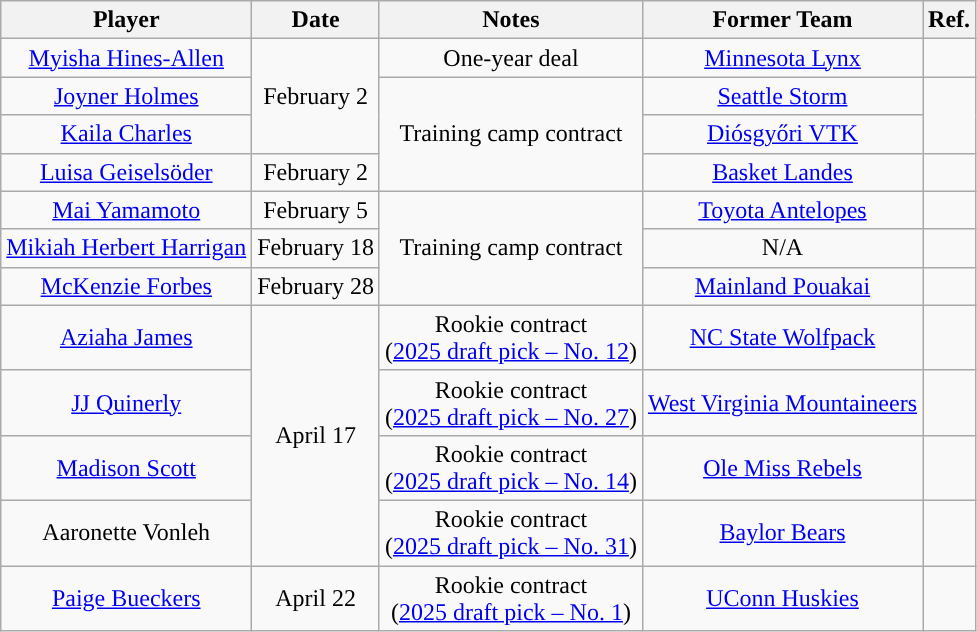<table class="wikitable sortable sortable" style="text-align: center">
<tr>
<th>Player</th>
<th>Date</th>
<th>Notes</th>
<th>Former Team</th>
<th>Ref.</th>
</tr>
<tr>
<td><a href='#'>Myisha Hines-Allen</a></td>
<td rowspan=3>February 2</td>
<td>One-year deal</td>
<td><a href='#'>Minnesota Lynx</a></td>
<td></td>
</tr>
<tr>
<td><a href='#'>Joyner Holmes</a></td>
<td rowspan=3>Training camp contract</td>
<td><a href='#'>Seattle Storm</a></td>
<td rowspan=2></td>
</tr>
<tr>
<td><a href='#'>Kaila Charles</a></td>
<td><a href='#'>Diósgyőri VTK</a></td>
</tr>
<tr>
<td><a href='#'>Luisa Geiselsöder</a></td>
<td>February 2</td>
<td><a href='#'>Basket Landes</a></td>
<td></td>
</tr>
<tr>
<td><a href='#'>Mai Yamamoto</a></td>
<td>February 5</td>
<td rowspan=3>Training camp contract</td>
<td><a href='#'>Toyota Antelopes</a></td>
<td></td>
</tr>
<tr>
<td><a href='#'>Mikiah Herbert Harrigan</a></td>
<td>February 18</td>
<td>N/A</td>
<td></td>
</tr>
<tr>
<td><a href='#'>McKenzie Forbes</a></td>
<td>February 28</td>
<td><a href='#'>Mainland Pouakai</a></td>
<td></td>
</tr>
<tr>
<td><a href='#'>Aziaha James</a></td>
<td rowspan=4>April 17</td>
<td>Rookie contract<br>(<a href='#'>2025 draft pick – No. 12</a>)</td>
<td><a href='#'>NC State Wolfpack</a></td>
<td></td>
</tr>
<tr>
<td><a href='#'>JJ Quinerly</a></td>
<td>Rookie contract<br>(<a href='#'>2025 draft pick – No. 27</a>)</td>
<td><a href='#'>West Virginia Mountaineers</a></td>
<td></td>
</tr>
<tr>
<td><a href='#'>Madison Scott</a></td>
<td>Rookie contract<br>(<a href='#'>2025 draft pick – No. 14</a>)</td>
<td><a href='#'>Ole Miss Rebels</a></td>
<td></td>
</tr>
<tr>
<td>Aaronette Vonleh</td>
<td>Rookie contract<br>(<a href='#'>2025 draft pick – No. 31</a>)</td>
<td><a href='#'>Baylor Bears</a></td>
<td></td>
</tr>
<tr>
<td><a href='#'>Paige Bueckers</a></td>
<td>April 22</td>
<td>Rookie contract<br>(<a href='#'>2025 draft pick – No. 1</a>)</td>
<td><a href='#'>UConn Huskies</a></td>
<td></td>
</tr>
</table>
